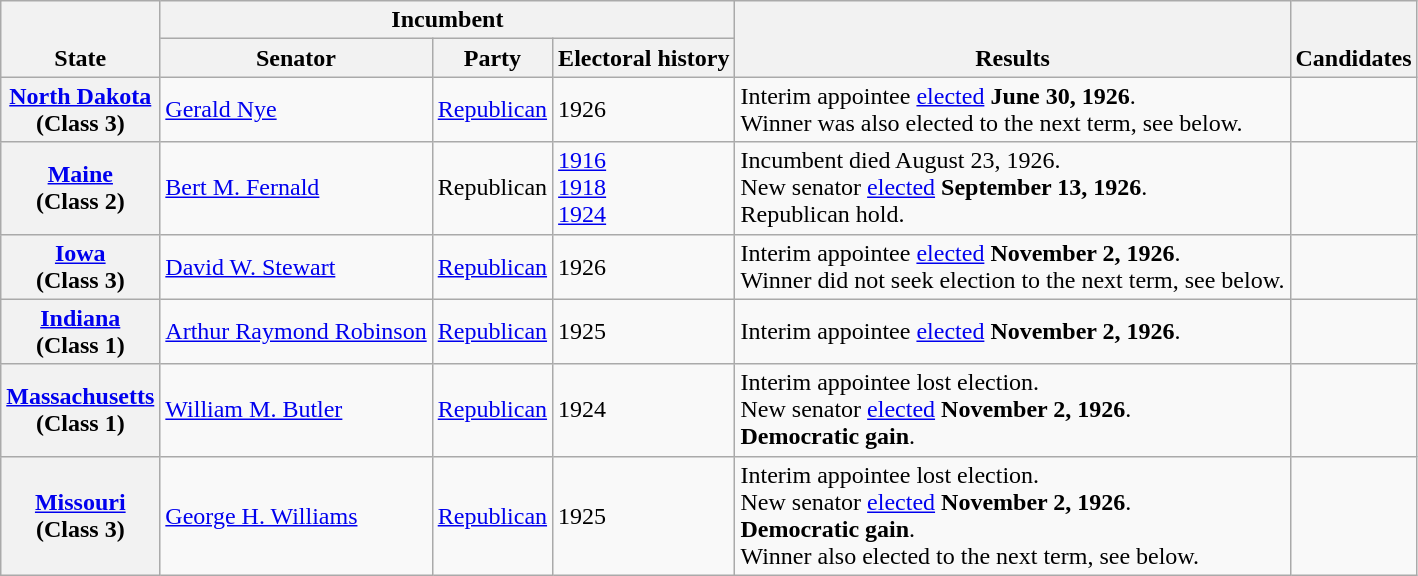<table class=wikitable>
<tr valign=bottom>
<th rowspan=2>State</th>
<th colspan=3>Incumbent</th>
<th rowspan=2>Results</th>
<th rowspan=2>Candidates</th>
</tr>
<tr>
<th>Senator</th>
<th>Party</th>
<th>Electoral history</th>
</tr>
<tr>
<th><a href='#'>North Dakota</a><br>(Class 3)</th>
<td><a href='#'>Gerald Nye</a></td>
<td><a href='#'>Republican</a></td>
<td>1926 </td>
<td>Interim appointee <a href='#'>elected</a> <strong>June 30, 1926</strong>.<br>Winner was also elected to the next term, see below.</td>
<td nowrap></td>
</tr>
<tr>
<th><a href='#'>Maine</a><br>(Class 2)</th>
<td><a href='#'>Bert M. Fernald</a></td>
<td>Republican</td>
<td><a href='#'>1916 </a><br><a href='#'>1918</a><br><a href='#'>1924</a></td>
<td>Incumbent died August 23, 1926.<br>New senator <a href='#'>elected</a> <strong>September 13, 1926</strong>.<br>Republican hold.</td>
<td nowrap></td>
</tr>
<tr>
<th><a href='#'>Iowa</a><br>(Class 3)</th>
<td><a href='#'>David W. Stewart</a></td>
<td><a href='#'>Republican</a></td>
<td>1926 </td>
<td>Interim appointee <a href='#'>elected</a> <strong>November 2, 1926</strong>.<br>Winner did not seek election to the next term, see below.</td>
<td nowrap></td>
</tr>
<tr>
<th><a href='#'>Indiana</a><br>(Class 1)</th>
<td><a href='#'>Arthur Raymond Robinson</a></td>
<td><a href='#'>Republican</a></td>
<td>1925 </td>
<td>Interim appointee <a href='#'>elected</a> <strong>November 2, 1926</strong>.</td>
<td nowrap></td>
</tr>
<tr>
<th><a href='#'>Massachusetts</a><br>(Class 1)</th>
<td><a href='#'>William M. Butler</a></td>
<td><a href='#'>Republican</a></td>
<td>1924 </td>
<td>Interim appointee lost election.<br>New senator <a href='#'>elected</a> <strong>November 2, 1926</strong>.<br><strong>Democratic gain</strong>.</td>
<td nowrap></td>
</tr>
<tr>
<th><a href='#'>Missouri</a><br>(Class 3)</th>
<td><a href='#'>George H. Williams</a></td>
<td><a href='#'>Republican</a></td>
<td>1925 </td>
<td>Interim appointee lost election.<br>New senator <a href='#'>elected</a> <strong>November 2, 1926</strong>.<br><strong>Democratic gain</strong>.<br>Winner also elected to the next term, see below.</td>
<td nowrap></td>
</tr>
</table>
